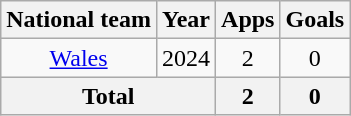<table class="wikitable" style="text-align:center">
<tr>
<th>National team</th>
<th>Year</th>
<th>Apps</th>
<th>Goals</th>
</tr>
<tr>
<td><a href='#'>Wales</a></td>
<td>2024</td>
<td>2</td>
<td>0</td>
</tr>
<tr>
<th colspan="2">Total</th>
<th>2</th>
<th>0</th>
</tr>
</table>
